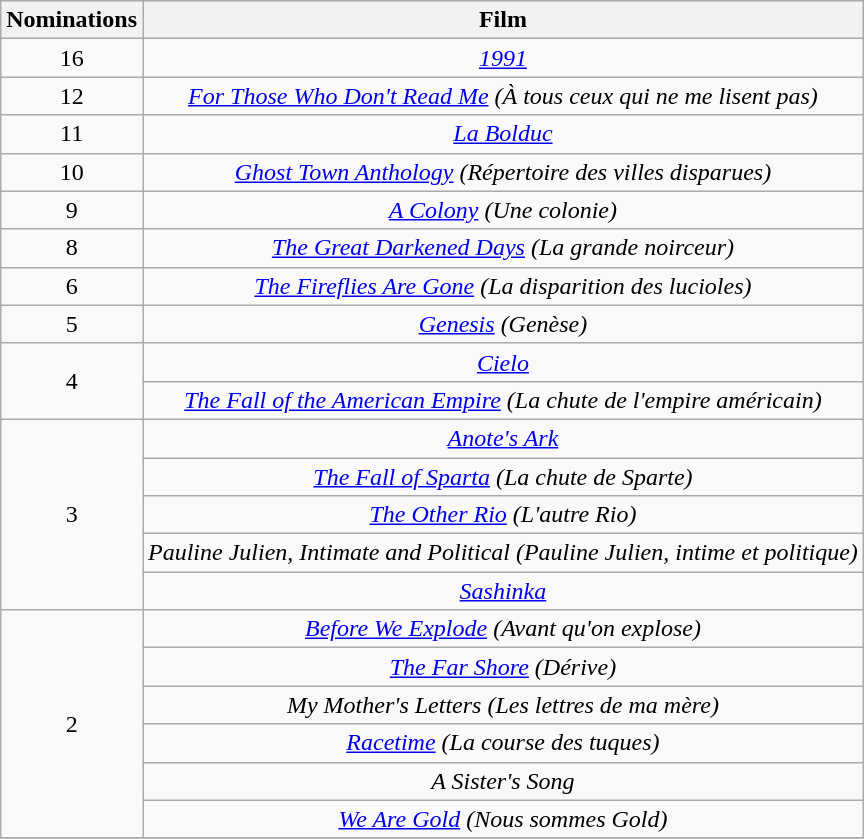<table class="wikitable" style="text-align:center;">
<tr>
<th scope="col" width="17">Nominations</th>
<th scope="col" align="center">Film</th>
</tr>
<tr>
<td rowspan="1" style="text-align:center;">16</td>
<td><em><a href='#'>1991</a></em></td>
</tr>
<tr>
<td rowspan="1" style="text-align:center;">12</td>
<td><em><a href='#'>For Those Who Don't Read Me</a> (À tous ceux qui ne me lisent pas)</em></td>
</tr>
<tr>
<td rowspan="1" style="text-align:center;">11</td>
<td><em><a href='#'>La Bolduc</a></em></td>
</tr>
<tr>
<td rowspan="1" style="text-align:center;">10</td>
<td><em><a href='#'>Ghost Town Anthology</a> (Répertoire des villes disparues)</em></td>
</tr>
<tr>
<td rowspan="1" style="text-align:center;">9</td>
<td><em><a href='#'>A Colony</a> (Une colonie)</em></td>
</tr>
<tr>
<td rowspan="1" style="text-align:center;">8</td>
<td><em><a href='#'>The Great Darkened Days</a> (La grande noirceur)</em></td>
</tr>
<tr>
<td rowspan="1" style="text-align:center;">6</td>
<td><em><a href='#'>The Fireflies Are Gone</a> (La disparition des lucioles)</em></td>
</tr>
<tr>
<td rowspan="1" style="text-align:center;">5</td>
<td><em><a href='#'>Genesis</a> (Genèse)</em></td>
</tr>
<tr>
<td rowspan="2" style="text-align:center;">4</td>
<td><em><a href='#'>Cielo</a></em></td>
</tr>
<tr>
<td><em><a href='#'>The Fall of the American Empire</a> (La chute de l'empire américain)</em></td>
</tr>
<tr>
<td rowspan="5" style="text-align:center;">3</td>
<td><em><a href='#'>Anote's Ark</a></em></td>
</tr>
<tr>
<td><em><a href='#'>The Fall of Sparta</a> (La chute de Sparte)</em></td>
</tr>
<tr>
<td><em><a href='#'>The Other Rio</a> (L'autre Rio)</em></td>
</tr>
<tr>
<td><em>Pauline Julien, Intimate and Political (Pauline Julien, intime et politique)</em></td>
</tr>
<tr>
<td><em><a href='#'>Sashinka</a></em></td>
</tr>
<tr>
<td rowspan="6" style="text-align:center;">2</td>
<td><em><a href='#'>Before We Explode</a> (Avant qu'on explose)</em></td>
</tr>
<tr>
<td><em><a href='#'>The Far Shore</a> (Dérive)</em></td>
</tr>
<tr>
<td><em>My Mother's Letters (Les lettres de ma mère)</em></td>
</tr>
<tr>
<td><em><a href='#'>Racetime</a> (La course des tuques)</em></td>
</tr>
<tr>
<td><em>A Sister's Song</em></td>
</tr>
<tr>
<td><em><a href='#'>We Are Gold</a> (Nous sommes Gold)</em></td>
</tr>
<tr>
</tr>
</table>
